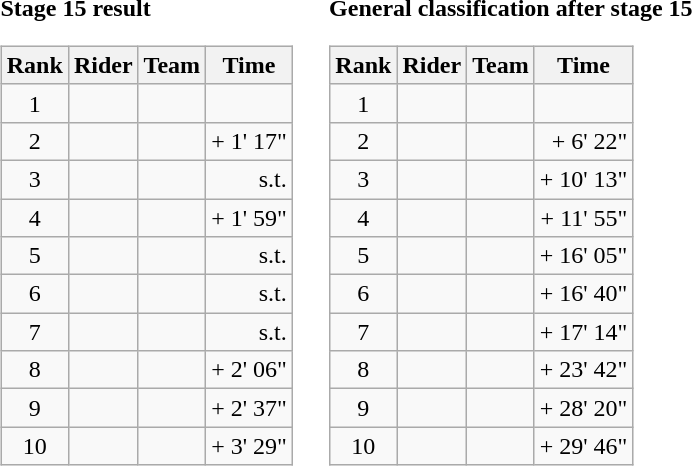<table>
<tr>
<td><strong>Stage 15 result</strong><br><table class="wikitable">
<tr>
<th scope="col">Rank</th>
<th scope="col">Rider</th>
<th scope="col">Team</th>
<th scope="col">Time</th>
</tr>
<tr>
<td style="text-align:center;">1</td>
<td></td>
<td></td>
<td style="text-align:right;"></td>
</tr>
<tr>
<td style="text-align:center;">2</td>
<td></td>
<td></td>
<td style="text-align:right;">+ 1' 17"</td>
</tr>
<tr>
<td style="text-align:center;">3</td>
<td> </td>
<td></td>
<td style="text-align:right;">s.t.</td>
</tr>
<tr>
<td style="text-align:center;">4</td>
<td></td>
<td></td>
<td style="text-align:right;">+ 1' 59"</td>
</tr>
<tr>
<td style="text-align:center;">5</td>
<td></td>
<td></td>
<td style="text-align:right;">s.t.</td>
</tr>
<tr>
<td style="text-align:center;">6</td>
<td></td>
<td></td>
<td style="text-align:right;">s.t.</td>
</tr>
<tr>
<td style="text-align:center;">7</td>
<td></td>
<td></td>
<td style="text-align:right;">s.t.</td>
</tr>
<tr>
<td style="text-align:center;">8</td>
<td></td>
<td></td>
<td style="text-align:right;">+ 2' 06"</td>
</tr>
<tr>
<td style="text-align:center;">9</td>
<td></td>
<td></td>
<td style="text-align:right;">+ 2' 37"</td>
</tr>
<tr>
<td style="text-align:center;">10</td>
<td></td>
<td></td>
<td style="text-align:right;">+ 3' 29"</td>
</tr>
</table>
</td>
<td></td>
<td><strong>General classification after stage 15</strong><br><table class="wikitable">
<tr>
<th scope="col">Rank</th>
<th scope="col">Rider</th>
<th scope="col">Team</th>
<th scope="col">Time</th>
</tr>
<tr>
<td style="text-align:center;">1</td>
<td> </td>
<td></td>
<td style="text-align:right;"></td>
</tr>
<tr>
<td style="text-align:center;">2</td>
<td></td>
<td></td>
<td style="text-align:right;">+ 6' 22"</td>
</tr>
<tr>
<td style="text-align:center;">3</td>
<td></td>
<td></td>
<td style="text-align:right;">+ 10' 13"</td>
</tr>
<tr>
<td style="text-align:center;">4</td>
<td></td>
<td></td>
<td style="text-align:right;">+ 11' 55"</td>
</tr>
<tr>
<td style="text-align:center;">5</td>
<td></td>
<td></td>
<td style="text-align:right;">+ 16' 05"</td>
</tr>
<tr>
<td style="text-align:center;">6</td>
<td></td>
<td></td>
<td style="text-align:right;">+ 16' 40"</td>
</tr>
<tr>
<td style="text-align:center;">7</td>
<td></td>
<td></td>
<td style="text-align:right;">+ 17' 14"</td>
</tr>
<tr>
<td style="text-align:center;">8</td>
<td></td>
<td></td>
<td style="text-align:right;">+ 23' 42"</td>
</tr>
<tr>
<td style="text-align:center;">9</td>
<td></td>
<td></td>
<td style="text-align:right;">+ 28' 20"</td>
</tr>
<tr>
<td style="text-align:center;">10</td>
<td></td>
<td></td>
<td style="text-align:right;">+ 29' 46"</td>
</tr>
</table>
</td>
</tr>
</table>
